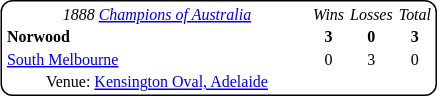<table style="margin-right:4px; margin-top:8px; float:right; border:1px #000 solid; border-radius:8px; background:#fff; font-family:Verdana; font-size:8pt; text-align:center;">
<tr>
<td width=200><em>1888 <a href='#'>Champions of Australia</a></em></td>
<td><em>Wins</em></td>
<td><em>Losses</em></td>
<td><em>Total</em></td>
</tr>
<tr>
<td style="text-align:left"><strong>Norwood</strong></td>
<td><strong>3</strong></td>
<td><strong>0</strong></td>
<td><strong>3</strong></td>
</tr>
<tr>
<td style="text-align:left"><a href='#'>South Melbourne</a></td>
<td>0</td>
<td>3</td>
<td>0</td>
</tr>
<tr>
<td>Venue: <a href='#'>Kensington Oval, Adelaide</a></td>
<td colspan=3></td>
</tr>
</table>
